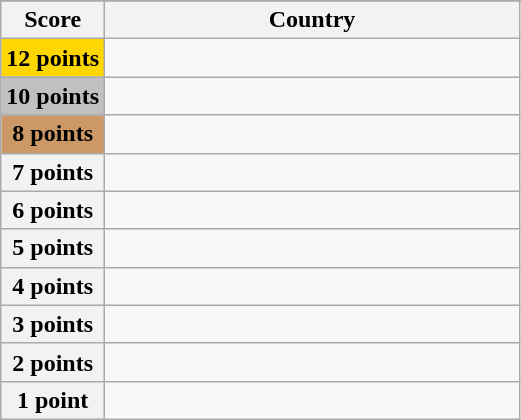<table class="wikitable">
<tr>
</tr>
<tr>
<th scope="col" width="20%">Score</th>
<th scope="col">Country</th>
</tr>
<tr>
<th scope="row" style="background:gold">12 points</th>
<td></td>
</tr>
<tr>
<th scope="row" style="background:silver">10 points</th>
<td></td>
</tr>
<tr>
<th scope="row" style="background:#CC9966">8 points</th>
<td></td>
</tr>
<tr>
<th scope="row">7 points</th>
<td></td>
</tr>
<tr>
<th scope="row">6 points</th>
<td></td>
</tr>
<tr>
<th scope="row">5 points</th>
<td></td>
</tr>
<tr>
<th scope="row">4 points</th>
<td></td>
</tr>
<tr>
<th scope="row">3 points</th>
<td></td>
</tr>
<tr>
<th scope="row">2 points</th>
<td></td>
</tr>
<tr>
<th scope="row">1 point</th>
<td></td>
</tr>
</table>
